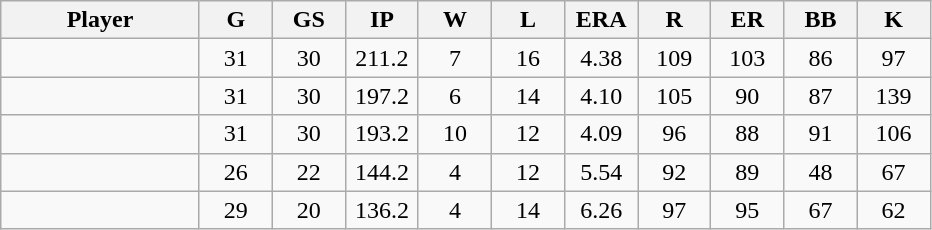<table class="wikitable sortable">
<tr>
<th bgcolor="#DDDDFF" width="19%">Player</th>
<th bgcolor="#DDDDFF" width="7%">G</th>
<th bgcolor="#DDDDFF" width="7%">GS</th>
<th bgcolor="#DDDDFF" width="7%">IP</th>
<th bgcolor="#DDDDFF" width="7%">W</th>
<th bgcolor="#DDDDFF" width="7%">L</th>
<th bgcolor="#DDDDFF" width="7%">ERA</th>
<th bgcolor="#DDDDFF" width="7%">R</th>
<th bgcolor="#DDDDFF" width="7%">ER</th>
<th bgcolor="#DDDDFF" width="7%">BB</th>
<th bgcolor="#DDDDFF" width="7%">K</th>
</tr>
<tr align="center">
<td></td>
<td>31</td>
<td>30</td>
<td>211.2</td>
<td>7</td>
<td>16</td>
<td>4.38</td>
<td>109</td>
<td>103</td>
<td>86</td>
<td>97</td>
</tr>
<tr align=center>
<td></td>
<td>31</td>
<td>30</td>
<td>197.2</td>
<td>6</td>
<td>14</td>
<td>4.10</td>
<td>105</td>
<td>90</td>
<td>87</td>
<td>139</td>
</tr>
<tr align=center>
<td></td>
<td>31</td>
<td>30</td>
<td>193.2</td>
<td>10</td>
<td>12</td>
<td>4.09</td>
<td>96</td>
<td>88</td>
<td>91</td>
<td>106</td>
</tr>
<tr align="center">
<td></td>
<td>26</td>
<td>22</td>
<td>144.2</td>
<td>4</td>
<td>12</td>
<td>5.54</td>
<td>92</td>
<td>89</td>
<td>48</td>
<td>67</td>
</tr>
<tr align="center">
<td></td>
<td>29</td>
<td>20</td>
<td>136.2</td>
<td>4</td>
<td>14</td>
<td>6.26</td>
<td>97</td>
<td>95</td>
<td>67</td>
<td>62</td>
</tr>
</table>
